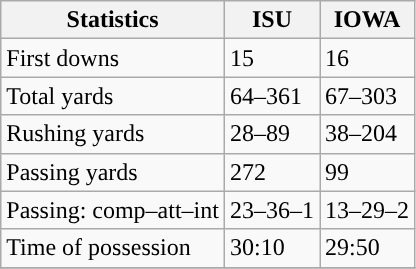<table class="wikitable" style="float: left;">
<tr>
<th>Statistics</th>
<th>ISU</th>
<th>IOWA</th>
</tr>
<tr>
<td>First downs</td>
<td>15</td>
<td>16</td>
</tr>
<tr>
<td>Total yards</td>
<td>64–361</td>
<td>67–303</td>
</tr>
<tr>
<td>Rushing yards</td>
<td>28–89</td>
<td>38–204</td>
</tr>
<tr>
<td>Passing yards</td>
<td>272</td>
<td>99</td>
</tr>
<tr>
<td>Passing: comp–att–int</td>
<td>23–36–1</td>
<td>13–29–2</td>
</tr>
<tr>
<td>Time of possession</td>
<td>30:10</td>
<td>29:50</td>
</tr>
<tr>
</tr>
</table>
